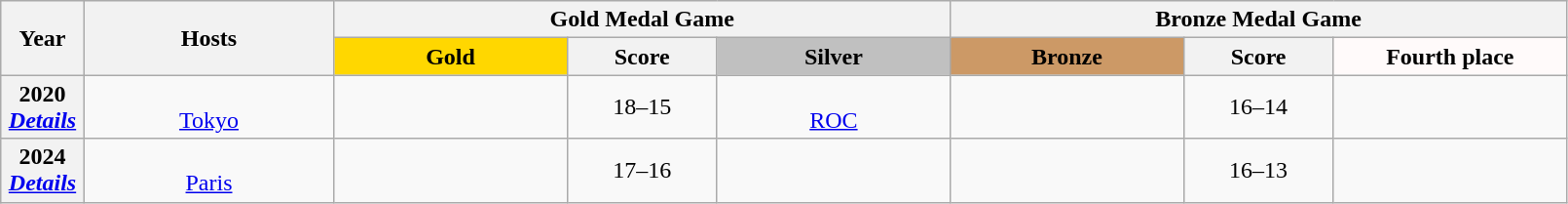<table class="wikitable sortable sticky-header-multi" style="border-collapse:collapse; font-size:100%; text-align:center;">
<tr>
<th scope="col" rowspan=2 width=5%>Year</th>
<th scope="col" rowspan=2 width=15%>Hosts</th>
<th scope="colgroup" colspan=3 class="unsortable">Gold Medal Game</th>
<th scope="colgroup" colspan=3 class="unsortable">Bronze Medal Game</th>
</tr>
<tr>
<th scope="col" style="width:14%; background:gold;">Gold</th>
<th scope="col" width=9%>Score</th>
<th scope="col" style="width:14%; background:silver;">Silver</th>
<th scope="col" style="width:14%; background:#cc9966;">Bronze</th>
<th scope="col" width=9%>Score</th>
<th scope="col" style="width:14%; background:snow;">Fourth place</th>
</tr>
<tr>
<th scope="row">2020<br><em><a href='#'>Details</a></em></th>
<td> <br> <a href='#'>Tokyo</a></td>
<td><strong></strong></td>
<td>18–15</td>
<td> <br> <a href='#'>ROC</a></td>
<td></td>
<td>16–14</td>
<td></td>
</tr>
<tr>
<th scope="row">2024<br><em><a href='#'>Details</a></em></th>
<td> <br> <a href='#'>Paris</a></td>
<td><strong></strong></td>
<td>17–16</td>
<td></td>
<td></td>
<td>16–13</td>
<td></td>
</tr>
</table>
